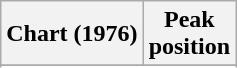<table class="wikitable sortable plainrowheaders" style="text-align:center">
<tr>
<th scope="col">Chart (1976)</th>
<th scope="col">Peak<br> position</th>
</tr>
<tr>
</tr>
<tr>
</tr>
</table>
